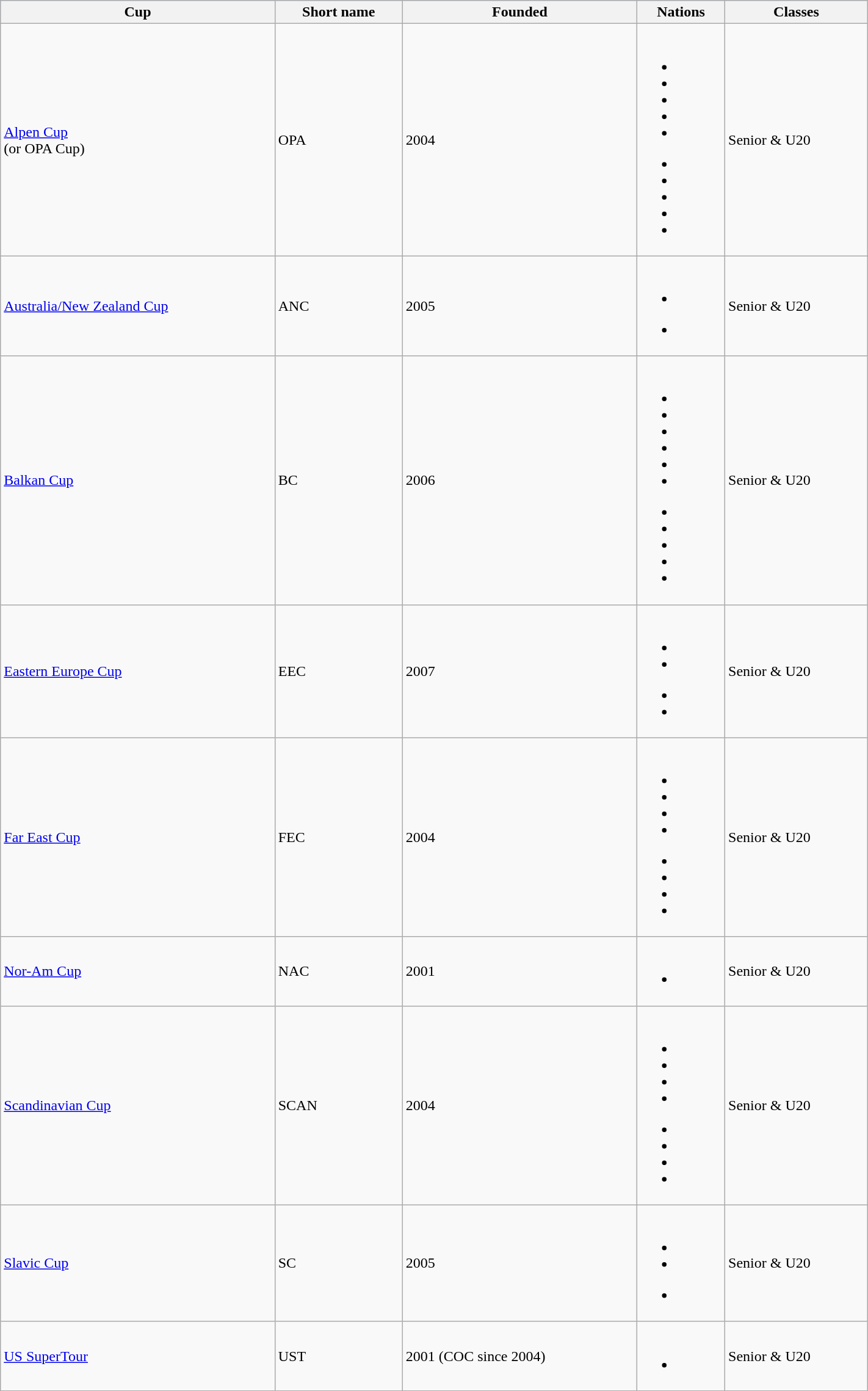<table class="wikitable" style=" width:75%">
<tr bgcolor="#CADAFA">
<th class="hintergrundfarbe6">Cup</th>
<th class="hintergrundfarbe6">Short name</th>
<th class="hintergrundfarbe6">Founded</th>
<th class="hintergrundfarbe6">Nations</th>
<th class="hintergrundfarbe6">Classes</th>
</tr>
<tr>
<td><a href='#'>Alpen Cup</a><br>(or OPA Cup)</td>
<td>OPA</td>
<td>2004</td>
<td><br><ul><li></li><li></li><li></li><li></li><li></li></ul><ul><li></li><li></li><li></li><li></li><li></li></ul></td>
<td>Senior & U20</td>
</tr>
<tr>
<td><a href='#'>Australia/New Zealand Cup</a></td>
<td>ANC</td>
<td>2005</td>
<td><br><ul><li></li></ul><ul><li></li></ul></td>
<td>Senior & U20</td>
</tr>
<tr>
<td><a href='#'>Balkan Cup</a></td>
<td>BC</td>
<td>2006</td>
<td><br><ul><li></li><li></li><li></li><li></li><li></li><li></li></ul><ul><li></li><li></li><li></li><li></li><li></li></ul></td>
<td>Senior & U20</td>
</tr>
<tr>
<td><a href='#'>Eastern Europe Cup</a></td>
<td>EEC</td>
<td>2007</td>
<td><br><ul><li></li><li></li></ul><ul><li></li><li></li></ul></td>
<td>Senior & U20</td>
</tr>
<tr>
<td><a href='#'>Far East Cup</a></td>
<td>FEC</td>
<td>2004</td>
<td><br><ul><li></li><li></li><li></li><li></li></ul><ul><li></li><li></li><li></li><li></li></ul></td>
<td>Senior & U20</td>
</tr>
<tr>
<td><a href='#'>Nor-Am Cup</a></td>
<td>NAC</td>
<td>2001</td>
<td><br><ul><li></li></ul></td>
<td>Senior & U20</td>
</tr>
<tr>
<td><a href='#'>Scandinavian Cup</a></td>
<td>SCAN</td>
<td>2004</td>
<td><br><ul><li></li><li></li><li></li><li></li></ul><ul><li></li><li></li><li></li><li></li></ul></td>
<td>Senior & U20</td>
</tr>
<tr>
<td><a href='#'>Slavic Cup</a></td>
<td>SC</td>
<td>2005</td>
<td><br><ul><li></li><li></li></ul><ul><li></li></ul></td>
<td>Senior & U20</td>
</tr>
<tr>
<td><a href='#'>US SuperTour</a></td>
<td>UST</td>
<td>2001 (COC since 2004)</td>
<td><br><ul><li></li></ul></td>
<td>Senior & U20</td>
</tr>
</table>
